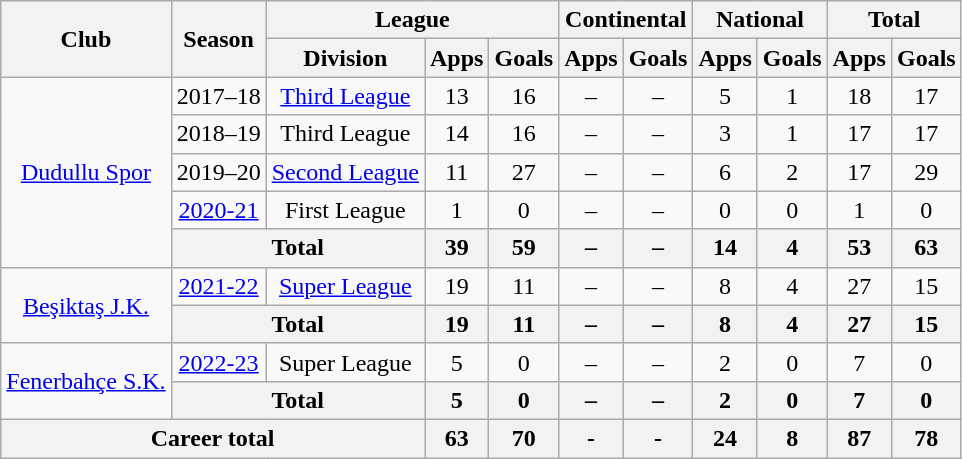<table class="wikitable" style="text-align: center;">
<tr>
<th rowspan=2>Club</th>
<th rowspan=2>Season</th>
<th colspan=3>League</th>
<th colspan=2>Continental</th>
<th colspan=2>National</th>
<th colspan=2>Total</th>
</tr>
<tr>
<th>Division</th>
<th>Apps</th>
<th>Goals</th>
<th>Apps</th>
<th>Goals</th>
<th>Apps</th>
<th>Goals</th>
<th>Apps</th>
<th>Goals</th>
</tr>
<tr>
<td rowspan=5><a href='#'>Dudullu Spor</a></td>
<td>2017–18</td>
<td><a href='#'>Third League</a></td>
<td>13</td>
<td>16</td>
<td>–</td>
<td>–</td>
<td>5</td>
<td>1</td>
<td>18</td>
<td>17</td>
</tr>
<tr>
<td>2018–19</td>
<td>Third League</td>
<td>14</td>
<td>16</td>
<td>–</td>
<td>–</td>
<td>3</td>
<td>1</td>
<td>17</td>
<td>17</td>
</tr>
<tr>
<td>2019–20</td>
<td><a href='#'>Second League</a></td>
<td>11</td>
<td>27</td>
<td>–</td>
<td>–</td>
<td>6</td>
<td>2</td>
<td>17</td>
<td>29</td>
</tr>
<tr>
<td><a href='#'>2020-21</a></td>
<td>First League</td>
<td>1</td>
<td>0</td>
<td>–</td>
<td>–</td>
<td>0</td>
<td>0</td>
<td>1</td>
<td>0</td>
</tr>
<tr>
<th colspan=2>Total</th>
<th>39</th>
<th>59</th>
<th>–</th>
<th>–</th>
<th>14</th>
<th>4</th>
<th>53</th>
<th>63</th>
</tr>
<tr>
<td rowspan=2><a href='#'>Beşiktaş J.K.</a></td>
<td><a href='#'>2021-22</a></td>
<td><a href='#'>Super League</a></td>
<td>19</td>
<td>11</td>
<td>–</td>
<td>–</td>
<td>8</td>
<td>4</td>
<td>27</td>
<td>15</td>
</tr>
<tr>
<th colspan=2>Total</th>
<th>19</th>
<th>11</th>
<th>–</th>
<th>–</th>
<th>8</th>
<th>4</th>
<th>27</th>
<th>15</th>
</tr>
<tr>
<td rowspan=2><a href='#'>Fenerbahçe S.K.</a></td>
<td><a href='#'>2022-23</a></td>
<td>Super League</td>
<td>5</td>
<td>0</td>
<td>–</td>
<td>–</td>
<td>2</td>
<td>0</td>
<td>7</td>
<td>0</td>
</tr>
<tr>
<th colspan=2>Total</th>
<th>5</th>
<th>0</th>
<th>–</th>
<th>–</th>
<th>2</th>
<th>0</th>
<th>7</th>
<th>0</th>
</tr>
<tr>
<th colspan=3>Career total</th>
<th>63</th>
<th>70</th>
<th>-</th>
<th>-</th>
<th>24</th>
<th>8</th>
<th>87</th>
<th>78</th>
</tr>
</table>
